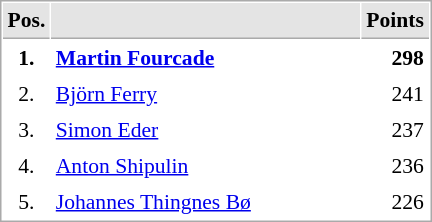<table cellspacing="1" cellpadding="3" style="border:1px solid #AAAAAA;font-size:90%">
<tr bgcolor="#E4E4E4">
<th style="border-bottom:1px solid #AAAAAA" width=10>Pos.</th>
<th style="border-bottom:1px solid #AAAAAA" width=200></th>
<th style="border-bottom:1px solid #AAAAAA" width=20>Points</th>
</tr>
<tr>
<td align="center"><strong>1.</strong></td>
<td> <strong><a href='#'>Martin Fourcade</a></strong></td>
<td align="right"><strong>298</strong></td>
</tr>
<tr>
<td align="center">2.</td>
<td> <a href='#'>Björn Ferry</a></td>
<td align="right">241</td>
</tr>
<tr>
<td align="center">3.</td>
<td> <a href='#'>Simon Eder</a></td>
<td align="right">237</td>
</tr>
<tr>
<td align="center">4.</td>
<td> <a href='#'>Anton Shipulin</a></td>
<td align="right">236</td>
</tr>
<tr>
<td align="center">5.</td>
<td> <a href='#'>Johannes Thingnes Bø</a></td>
<td align="right">226</td>
</tr>
</table>
